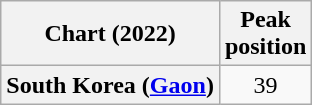<table class="wikitable plainrowheaders" style="text-align:center">
<tr>
<th scope="col">Chart (2022)</th>
<th scope="col">Peak<br>position</th>
</tr>
<tr>
<th scope="row">South Korea (<a href='#'>Gaon</a>)</th>
<td>39</td>
</tr>
</table>
